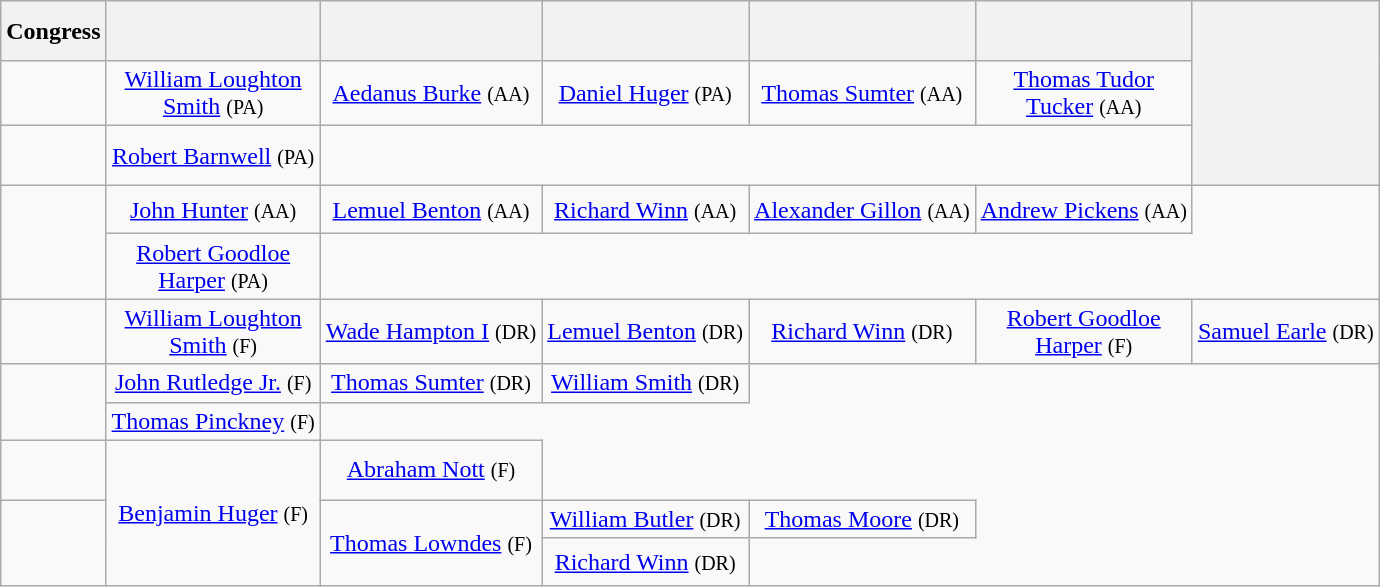<table class=wikitable style="text-align:center">
<tr style="height:2.5em">
<th>Congress</th>
<th></th>
<th></th>
<th></th>
<th></th>
<th></th>
<th rowspan=3 style=vertical-align:bottom></th>
</tr>
<tr style="height:2.5em">
<td><strong></strong> </td>
<td><a href='#'>William Loughton<br>Smith</a> <small>(PA)</small></td>
<td><a href='#'>Aedanus Burke</a> <small>(AA)</small></td>
<td><a href='#'>Daniel Huger</a> <small>(PA)</small></td>
<td><a href='#'>Thomas Sumter</a> <small>(AA)</small></td>
<td><a href='#'>Thomas Tudor<br>Tucker</a> <small>(AA)</small></td>
</tr>
<tr style="height:2.5em">
<td><strong></strong> </td>
<td><a href='#'>Robert Barnwell</a> <small>(PA)</small></td>
</tr>
<tr style="height:2em">
<td rowspan=2><strong></strong> </td>
<td><a href='#'>John Hunter</a> <small>(AA)</small></td>
<td><a href='#'>Lemuel Benton</a> <small>(AA)</small></td>
<td><a href='#'>Richard Winn</a> <small>(AA)</small></td>
<td><a href='#'>Alexander Gillon</a> <small>(AA)</small></td>
<td><a href='#'>Andrew Pickens</a> <small>(AA)</small></td>
</tr>
<tr style="height:2em">
<td><a href='#'>Robert Goodloe<br>Harper</a> <small>(PA)</small></td>
</tr>
<tr style="height:2.5em">
<td><strong></strong> </td>
<td><a href='#'>William Loughton<br>Smith</a> <small>(F)</small></td>
<td><a href='#'>Wade Hampton I</a> <small>(DR)</small></td>
<td><a href='#'>Lemuel Benton</a> <small>(DR)</small></td>
<td><a href='#'>Richard Winn</a> <small>(DR)</small></td>
<td><a href='#'>Robert Goodloe<br>Harper</a> <small>(F)</small></td>
<td><a href='#'>Samuel Earle</a> <small>(DR)</small></td>
</tr>
<tr style="height:1.25em">
<td rowspan=2><strong></strong> </td>
<td><a href='#'>John Rutledge Jr.</a> <small>(F)</small></td>
<td><a href='#'>Thomas Sumter</a> <small>(DR)</small></td>
<td><a href='#'>William Smith</a> <small>(DR)</small></td>
</tr>
<tr style="height:1.25em">
<td><a href='#'>Thomas Pinckney</a> <small>(F)</small></td>
</tr>
<tr style="height:2.5em">
<td><strong></strong> </td>
<td rowspan="3" ><a href='#'>Benjamin Huger</a> <small>(F)</small></td>
<td><a href='#'>Abraham Nott</a> <small>(F)</small></td>
</tr>
<tr style="height:1.25em">
<td rowspan=2><strong></strong> </td>
<td rowspan="2" ><a href='#'>Thomas Lowndes</a> <small>(F)</small></td>
<td><a href='#'>William Butler</a> <small>(DR)</small></td>
<td><a href='#'>Thomas Moore</a> <small>(DR)</small></td>
</tr>
<tr style="height:2em">
<td><a href='#'>Richard Winn</a> <small>(DR)</small></td>
</tr>
</table>
